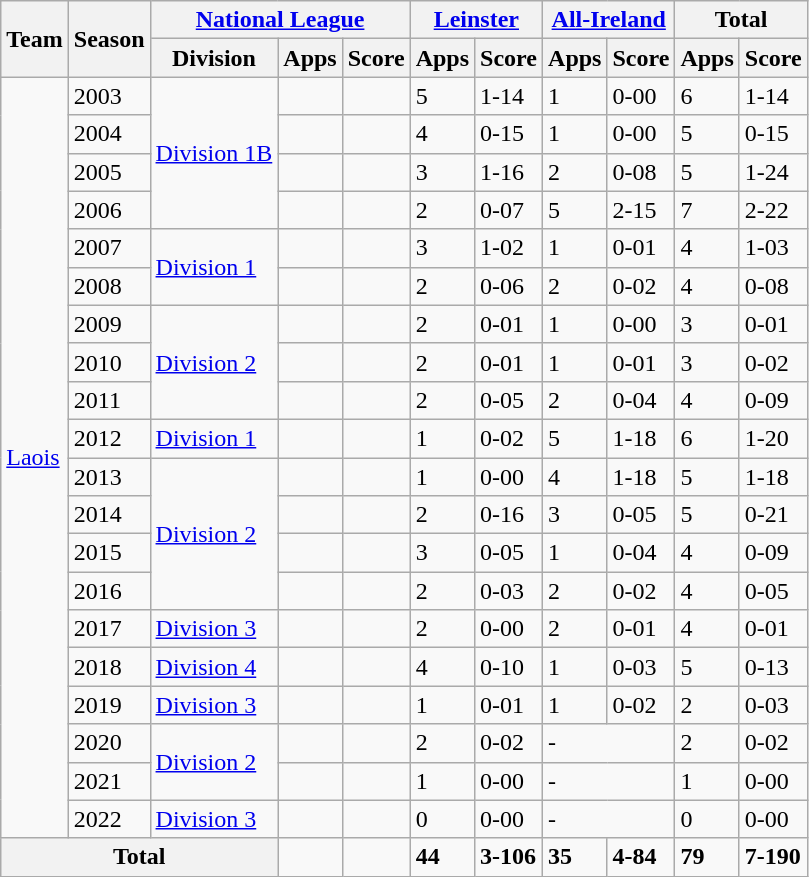<table class="wikitable">
<tr>
<th rowspan="2">Team</th>
<th rowspan="2">Season</th>
<th colspan="3"><a href='#'>National League</a></th>
<th colspan="2"><a href='#'>Leinster</a></th>
<th colspan="2"><a href='#'>All-Ireland</a></th>
<th colspan="2">Total</th>
</tr>
<tr>
<th>Division</th>
<th>Apps</th>
<th>Score</th>
<th>Apps</th>
<th>Score</th>
<th>Apps</th>
<th>Score</th>
<th>Apps</th>
<th>Score</th>
</tr>
<tr>
<td rowspan="20"><a href='#'>Laois</a></td>
<td>2003</td>
<td rowspan="4"><a href='#'>Division 1B</a></td>
<td></td>
<td></td>
<td>5</td>
<td>1-14</td>
<td>1</td>
<td>0-00</td>
<td>6</td>
<td>1-14</td>
</tr>
<tr>
<td>2004</td>
<td></td>
<td></td>
<td>4</td>
<td>0-15</td>
<td>1</td>
<td>0-00</td>
<td>5</td>
<td>0-15</td>
</tr>
<tr>
<td>2005</td>
<td></td>
<td></td>
<td>3</td>
<td>1-16</td>
<td>2</td>
<td>0-08</td>
<td>5</td>
<td>1-24</td>
</tr>
<tr>
<td>2006</td>
<td></td>
<td></td>
<td>2</td>
<td>0-07</td>
<td>5</td>
<td>2-15</td>
<td>7</td>
<td>2-22</td>
</tr>
<tr>
<td>2007</td>
<td rowspan="2"><a href='#'>Division 1</a></td>
<td></td>
<td></td>
<td>3</td>
<td>1-02</td>
<td>1</td>
<td>0-01</td>
<td>4</td>
<td>1-03</td>
</tr>
<tr>
<td>2008</td>
<td></td>
<td></td>
<td>2</td>
<td>0-06</td>
<td>2</td>
<td>0-02</td>
<td>4</td>
<td>0-08</td>
</tr>
<tr>
<td>2009</td>
<td rowspan="3"><a href='#'>Division 2</a></td>
<td></td>
<td></td>
<td>2</td>
<td>0-01</td>
<td>1</td>
<td>0-00</td>
<td>3</td>
<td>0-01</td>
</tr>
<tr>
<td>2010</td>
<td></td>
<td></td>
<td>2</td>
<td>0-01</td>
<td>1</td>
<td>0-01</td>
<td>3</td>
<td>0-02</td>
</tr>
<tr>
<td>2011</td>
<td></td>
<td></td>
<td>2</td>
<td>0-05</td>
<td>2</td>
<td>0-04</td>
<td>4</td>
<td>0-09</td>
</tr>
<tr>
<td>2012</td>
<td><a href='#'>Division 1</a></td>
<td></td>
<td></td>
<td>1</td>
<td>0-02</td>
<td>5</td>
<td>1-18</td>
<td>6</td>
<td>1-20</td>
</tr>
<tr>
<td>2013</td>
<td rowspan="4"><a href='#'>Division 2</a></td>
<td></td>
<td></td>
<td>1</td>
<td>0-00</td>
<td>4</td>
<td>1-18</td>
<td>5</td>
<td>1-18</td>
</tr>
<tr>
<td>2014</td>
<td></td>
<td></td>
<td>2</td>
<td>0-16</td>
<td>3</td>
<td>0-05</td>
<td>5</td>
<td>0-21</td>
</tr>
<tr>
<td>2015</td>
<td></td>
<td></td>
<td>3</td>
<td>0-05</td>
<td>1</td>
<td>0-04</td>
<td>4</td>
<td>0-09</td>
</tr>
<tr>
<td>2016</td>
<td></td>
<td></td>
<td>2</td>
<td>0-03</td>
<td>2</td>
<td>0-02</td>
<td>4</td>
<td>0-05</td>
</tr>
<tr>
<td>2017</td>
<td><a href='#'>Division 3</a></td>
<td></td>
<td></td>
<td>2</td>
<td>0-00</td>
<td>2</td>
<td>0-01</td>
<td>4</td>
<td>0-01</td>
</tr>
<tr>
<td>2018</td>
<td><a href='#'>Division 4</a></td>
<td></td>
<td></td>
<td>4</td>
<td>0-10</td>
<td>1</td>
<td>0-03</td>
<td>5</td>
<td>0-13</td>
</tr>
<tr>
<td>2019</td>
<td><a href='#'>Division 3</a></td>
<td></td>
<td></td>
<td>1</td>
<td>0-01</td>
<td>1</td>
<td>0-02</td>
<td>2</td>
<td>0-03</td>
</tr>
<tr>
<td>2020</td>
<td rowspan="2"><a href='#'>Division 2</a></td>
<td></td>
<td></td>
<td>2</td>
<td>0-02</td>
<td colspan="2">-</td>
<td>2</td>
<td>0-02</td>
</tr>
<tr>
<td>2021</td>
<td></td>
<td></td>
<td>1</td>
<td>0-00</td>
<td colspan="2">-</td>
<td>1</td>
<td>0-00</td>
</tr>
<tr>
<td>2022</td>
<td><a href='#'>Division 3</a></td>
<td></td>
<td></td>
<td>0</td>
<td>0-00</td>
<td colspan="2">-</td>
<td>0</td>
<td>0-00</td>
</tr>
<tr>
<th colspan="3">Total</th>
<td></td>
<td></td>
<td><strong>44</strong></td>
<td><strong>3-106</strong></td>
<td><strong>35</strong></td>
<td><strong>4-84</strong></td>
<td><strong>79</strong></td>
<td><strong>7-190</strong></td>
</tr>
</table>
